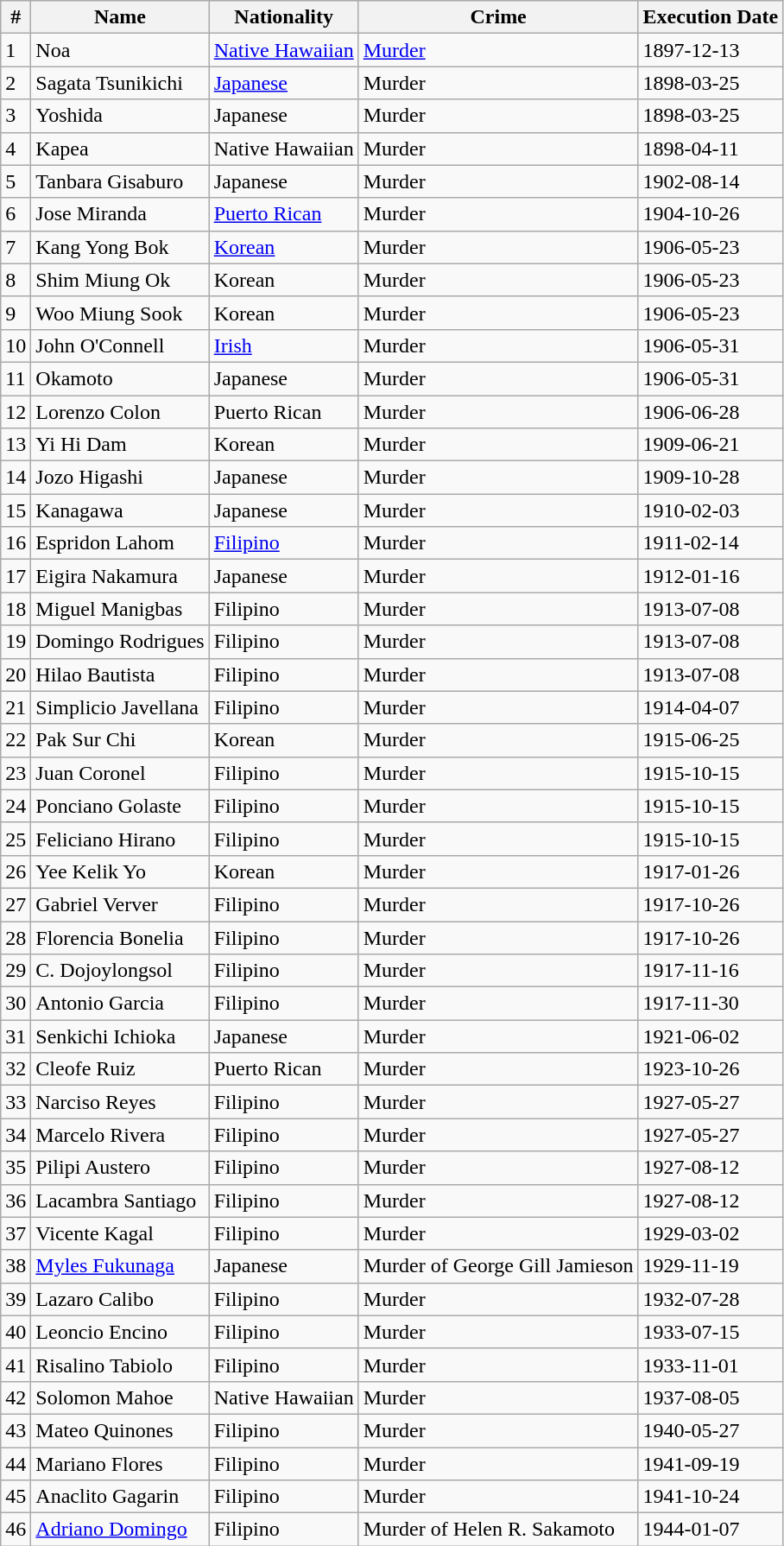<table class="wikitable sortable mw-collapsible">
<tr>
<th>#</th>
<th>Name</th>
<th>Nationality</th>
<th>Crime</th>
<th>Execution Date</th>
</tr>
<tr>
<td>1</td>
<td>Noa</td>
<td><a href='#'>Native Hawaiian</a></td>
<td><a href='#'>Murder</a></td>
<td>1897-12-13</td>
</tr>
<tr>
<td>2</td>
<td>Sagata Tsunikichi</td>
<td><a href='#'>Japanese</a></td>
<td>Murder</td>
<td>1898-03-25</td>
</tr>
<tr>
<td>3</td>
<td>Yoshida</td>
<td>Japanese</td>
<td>Murder</td>
<td>1898-03-25</td>
</tr>
<tr>
<td>4</td>
<td>Kapea</td>
<td>Native Hawaiian</td>
<td>Murder</td>
<td>1898-04-11</td>
</tr>
<tr>
<td>5</td>
<td>Tanbara Gisaburo</td>
<td>Japanese</td>
<td>Murder</td>
<td>1902-08-14</td>
</tr>
<tr>
<td>6</td>
<td>Jose Miranda</td>
<td><a href='#'>Puerto Rican</a></td>
<td>Murder</td>
<td>1904-10-26</td>
</tr>
<tr>
<td>7</td>
<td>Kang Yong Bok</td>
<td><a href='#'>Korean</a></td>
<td>Murder</td>
<td>1906-05-23</td>
</tr>
<tr>
<td>8</td>
<td>Shim Miung Ok</td>
<td>Korean</td>
<td>Murder</td>
<td>1906-05-23</td>
</tr>
<tr>
<td>9</td>
<td>Woo Miung Sook</td>
<td>Korean</td>
<td>Murder</td>
<td>1906-05-23</td>
</tr>
<tr>
<td>10</td>
<td>John O'Connell</td>
<td><a href='#'>Irish</a></td>
<td>Murder</td>
<td>1906-05-31</td>
</tr>
<tr>
<td>11</td>
<td>Okamoto</td>
<td>Japanese</td>
<td>Murder</td>
<td>1906-05-31</td>
</tr>
<tr>
<td>12</td>
<td>Lorenzo Colon</td>
<td>Puerto Rican</td>
<td>Murder</td>
<td>1906-06-28</td>
</tr>
<tr>
<td>13</td>
<td>Yi Hi Dam</td>
<td>Korean</td>
<td>Murder</td>
<td>1909-06-21</td>
</tr>
<tr>
<td>14</td>
<td>Jozo Higashi</td>
<td>Japanese</td>
<td>Murder</td>
<td>1909-10-28</td>
</tr>
<tr>
<td>15</td>
<td>Kanagawa</td>
<td>Japanese</td>
<td>Murder</td>
<td>1910-02-03</td>
</tr>
<tr>
<td>16</td>
<td>Espridon Lahom</td>
<td><a href='#'>Filipino</a></td>
<td>Murder</td>
<td>1911-02-14</td>
</tr>
<tr>
<td>17</td>
<td>Eigira Nakamura</td>
<td>Japanese</td>
<td>Murder</td>
<td>1912-01-16</td>
</tr>
<tr>
<td>18</td>
<td>Miguel Manigbas</td>
<td>Filipino</td>
<td>Murder</td>
<td>1913-07-08</td>
</tr>
<tr>
<td>19</td>
<td>Domingo Rodrigues</td>
<td>Filipino</td>
<td>Murder</td>
<td>1913-07-08</td>
</tr>
<tr>
<td>20</td>
<td>Hilao Bautista</td>
<td>Filipino</td>
<td>Murder</td>
<td>1913-07-08</td>
</tr>
<tr>
<td>21</td>
<td>Simplicio Javellana</td>
<td>Filipino</td>
<td>Murder</td>
<td>1914-04-07</td>
</tr>
<tr>
<td>22</td>
<td>Pak Sur Chi</td>
<td>Korean</td>
<td>Murder</td>
<td>1915-06-25</td>
</tr>
<tr>
<td>23</td>
<td>Juan Coronel</td>
<td>Filipino</td>
<td>Murder</td>
<td>1915-10-15</td>
</tr>
<tr>
<td>24</td>
<td>Ponciano Golaste</td>
<td>Filipino</td>
<td>Murder</td>
<td>1915-10-15</td>
</tr>
<tr>
<td>25</td>
<td>Feliciano Hirano</td>
<td>Filipino</td>
<td>Murder</td>
<td>1915-10-15</td>
</tr>
<tr>
<td>26</td>
<td>Yee Kelik Yo</td>
<td>Korean</td>
<td>Murder</td>
<td>1917-01-26</td>
</tr>
<tr>
<td>27</td>
<td>Gabriel Verver</td>
<td>Filipino</td>
<td>Murder</td>
<td>1917-10-26</td>
</tr>
<tr>
<td>28</td>
<td>Florencia Bonelia</td>
<td>Filipino</td>
<td>Murder</td>
<td>1917-10-26</td>
</tr>
<tr>
<td>29</td>
<td>C. Dojoylongsol</td>
<td>Filipino</td>
<td>Murder</td>
<td>1917-11-16</td>
</tr>
<tr>
<td>30</td>
<td>Antonio Garcia</td>
<td>Filipino</td>
<td>Murder</td>
<td>1917-11-30</td>
</tr>
<tr>
<td>31</td>
<td>Senkichi Ichioka</td>
<td>Japanese</td>
<td>Murder</td>
<td>1921-06-02</td>
</tr>
<tr>
<td>32</td>
<td>Cleofe Ruiz</td>
<td>Puerto Rican</td>
<td>Murder</td>
<td>1923-10-26</td>
</tr>
<tr>
<td>33</td>
<td>Narciso Reyes</td>
<td>Filipino</td>
<td>Murder</td>
<td>1927-05-27</td>
</tr>
<tr>
<td>34</td>
<td>Marcelo Rivera</td>
<td>Filipino</td>
<td>Murder</td>
<td>1927-05-27</td>
</tr>
<tr>
<td>35</td>
<td>Pilipi Austero</td>
<td>Filipino</td>
<td>Murder</td>
<td>1927-08-12</td>
</tr>
<tr>
<td>36</td>
<td>Lacambra Santiago</td>
<td>Filipino</td>
<td>Murder</td>
<td>1927-08-12</td>
</tr>
<tr>
<td>37</td>
<td>Vicente Kagal</td>
<td>Filipino</td>
<td>Murder</td>
<td>1929-03-02</td>
</tr>
<tr>
<td>38</td>
<td><a href='#'>Myles Fukunaga</a></td>
<td>Japanese</td>
<td>Murder of George Gill Jamieson</td>
<td>1929-11-19</td>
</tr>
<tr>
<td>39</td>
<td>Lazaro Calibo</td>
<td>Filipino</td>
<td>Murder</td>
<td>1932-07-28</td>
</tr>
<tr>
<td>40</td>
<td>Leoncio Encino</td>
<td>Filipino</td>
<td>Murder</td>
<td>1933-07-15</td>
</tr>
<tr>
<td>41</td>
<td>Risalino Tabiolo</td>
<td>Filipino</td>
<td>Murder</td>
<td>1933-11-01</td>
</tr>
<tr>
<td>42</td>
<td>Solomon Mahoe</td>
<td>Native Hawaiian</td>
<td>Murder</td>
<td>1937-08-05</td>
</tr>
<tr>
<td>43</td>
<td>Mateo Quinones</td>
<td>Filipino</td>
<td>Murder</td>
<td>1940-05-27</td>
</tr>
<tr>
<td>44</td>
<td>Mariano Flores</td>
<td>Filipino</td>
<td>Murder</td>
<td>1941-09-19</td>
</tr>
<tr>
<td>45</td>
<td>Anaclito Gagarin</td>
<td>Filipino</td>
<td>Murder</td>
<td>1941-10-24</td>
</tr>
<tr>
<td>46</td>
<td><a href='#'>Adriano Domingo</a></td>
<td>Filipino</td>
<td>Murder of Helen R. Sakamoto</td>
<td>1944-01-07</td>
</tr>
</table>
